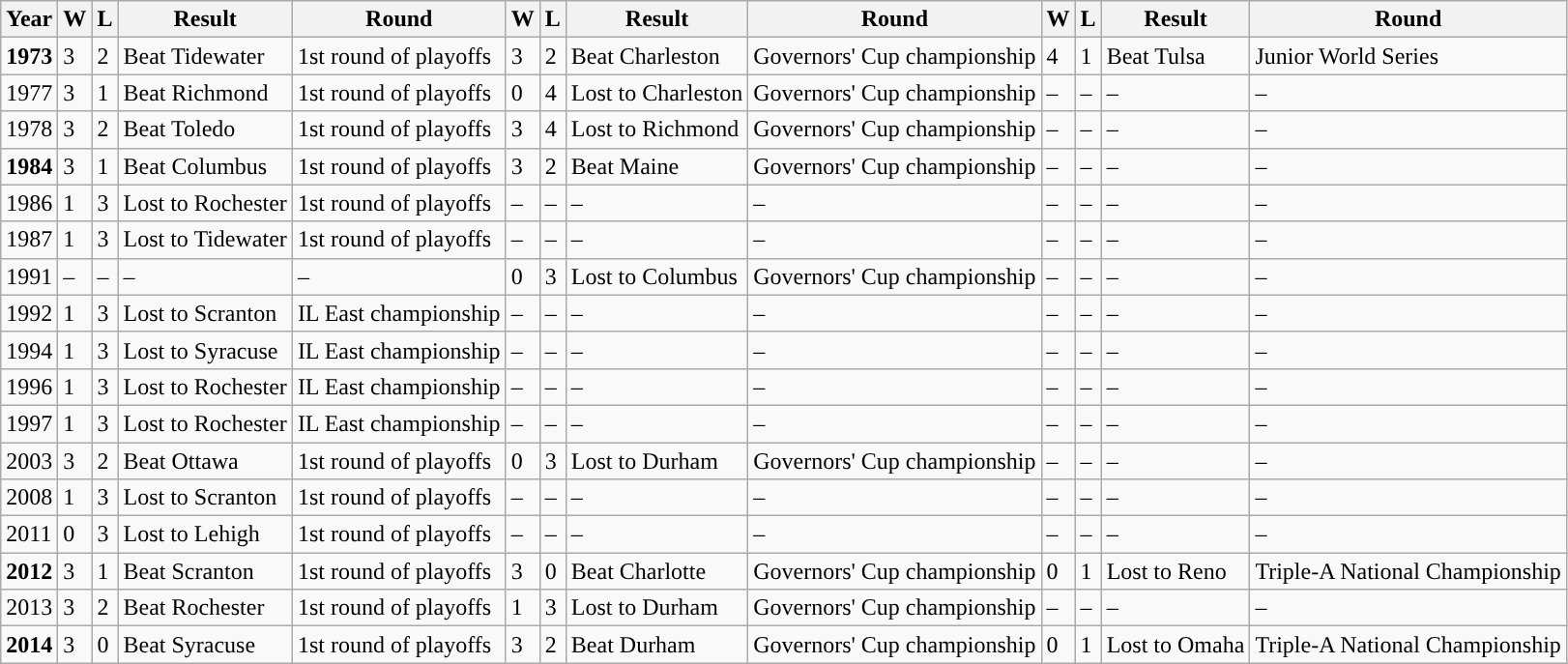<table class="wikitable">
<tr>
<th>Year</th>
<th>W</th>
<th>L</th>
<th>Result</th>
<th>Round</th>
<th>W</th>
<th>L</th>
<th>Result</th>
<th>Round</th>
<th>W</th>
<th>L</th>
<th>Result</th>
<th>Round</th>
</tr>
<tr>
<td><strong>1973</strong></td>
<td>3</td>
<td>2</td>
<td>Beat Tidewater</td>
<td>1st round of playoffs</td>
<td>3</td>
<td>2</td>
<td>Beat Charleston</td>
<td>Governors' Cup championship</td>
<td>4</td>
<td>1</td>
<td>Beat Tulsa</td>
<td>Junior World Series</td>
</tr>
<tr>
<td>1977</td>
<td>3</td>
<td>1</td>
<td>Beat Richmond</td>
<td>1st round of playoffs</td>
<td>0</td>
<td>4</td>
<td>Lost to Charleston</td>
<td>Governors' Cup championship</td>
<td>–</td>
<td>–</td>
<td>–</td>
<td>–</td>
</tr>
<tr>
<td>1978</td>
<td>3</td>
<td>2</td>
<td>Beat Toledo</td>
<td>1st round of playoffs</td>
<td>3</td>
<td>4</td>
<td>Lost to Richmond</td>
<td>Governors' Cup championship</td>
<td>–</td>
<td>–</td>
<td>–</td>
<td>–</td>
</tr>
<tr>
<td><strong>1984</strong></td>
<td>3</td>
<td>1</td>
<td>Beat Columbus</td>
<td>1st round of playoffs</td>
<td>3</td>
<td>2</td>
<td>Beat Maine</td>
<td>Governors' Cup championship</td>
<td>–</td>
<td>–</td>
<td>–</td>
<td>–</td>
</tr>
<tr>
<td>1986</td>
<td>1</td>
<td>3</td>
<td>Lost to Rochester</td>
<td>1st round of playoffs</td>
<td>–</td>
<td>–</td>
<td>–</td>
<td>–</td>
<td>–</td>
<td>–</td>
<td>–</td>
<td>–</td>
</tr>
<tr>
<td>1987</td>
<td>1</td>
<td>3</td>
<td>Lost to Tidewater</td>
<td>1st round of playoffs</td>
<td>–</td>
<td>–</td>
<td>–</td>
<td>–</td>
<td>–</td>
<td>–</td>
<td>–</td>
<td>–</td>
</tr>
<tr>
<td>1991</td>
<td>–</td>
<td>–</td>
<td>–</td>
<td>–</td>
<td>0</td>
<td>3</td>
<td>Lost to Columbus</td>
<td>Governors' Cup championship</td>
<td>–</td>
<td>–</td>
<td>–</td>
<td>–</td>
</tr>
<tr>
<td>1992</td>
<td>1</td>
<td>3</td>
<td>Lost to Scranton</td>
<td>IL East championship</td>
<td>–</td>
<td>–</td>
<td>–</td>
<td>–</td>
<td>–</td>
<td>–</td>
<td>–</td>
<td>–</td>
</tr>
<tr>
<td>1994</td>
<td>1</td>
<td>3</td>
<td>Lost to Syracuse</td>
<td>IL East championship</td>
<td>–</td>
<td>–</td>
<td>–</td>
<td>–</td>
<td>–</td>
<td>–</td>
<td>–</td>
<td>–</td>
</tr>
<tr>
<td>1996</td>
<td>1</td>
<td>3</td>
<td>Lost to Rochester</td>
<td>IL East championship</td>
<td>–</td>
<td>–</td>
<td>–</td>
<td>–</td>
<td>–</td>
<td>–</td>
<td>–</td>
<td>–</td>
</tr>
<tr>
<td>1997</td>
<td>1</td>
<td>3</td>
<td>Lost to Rochester</td>
<td>IL East championship</td>
<td>–</td>
<td>–</td>
<td>–</td>
<td>–</td>
<td>–</td>
<td>–</td>
<td>–</td>
<td>–</td>
</tr>
<tr>
<td>2003</td>
<td>3</td>
<td>2</td>
<td>Beat Ottawa</td>
<td>1st round of playoffs</td>
<td>0</td>
<td>3</td>
<td>Lost to Durham</td>
<td>Governors' Cup championship</td>
<td>–</td>
<td>–</td>
<td>–</td>
<td>–</td>
</tr>
<tr>
<td>2008</td>
<td>1</td>
<td>3</td>
<td>Lost to Scranton</td>
<td>1st round of playoffs</td>
<td>–</td>
<td>–</td>
<td>–</td>
<td>–</td>
<td>–</td>
<td>–</td>
<td>–</td>
<td>–</td>
</tr>
<tr>
<td>2011</td>
<td>0</td>
<td>3</td>
<td>Lost to Lehigh</td>
<td>1st round of playoffs</td>
<td>–</td>
<td>–</td>
<td>–</td>
<td>–</td>
<td>–</td>
<td>–</td>
<td>–</td>
<td>–</td>
</tr>
<tr>
<td><strong>2012</strong></td>
<td>3</td>
<td>1</td>
<td>Beat Scranton</td>
<td>1st round of playoffs</td>
<td>3</td>
<td>0</td>
<td>Beat Charlotte</td>
<td>Governors' Cup championship</td>
<td>0</td>
<td>1</td>
<td>Lost to Reno</td>
<td>Triple-A National Championship</td>
</tr>
<tr>
<td>2013</td>
<td>3</td>
<td>2</td>
<td>Beat Rochester</td>
<td>1st round of playoffs</td>
<td>1</td>
<td>3</td>
<td>Lost to Durham</td>
<td>Governors' Cup championship</td>
<td>–</td>
<td>–</td>
<td>–</td>
<td>–</td>
</tr>
<tr>
<td><strong>2014</strong></td>
<td>3</td>
<td>0</td>
<td>Beat Syracuse</td>
<td>1st round of playoffs</td>
<td>3</td>
<td>2</td>
<td>Beat Durham</td>
<td>Governors' Cup championship</td>
<td>0</td>
<td>1</td>
<td>Lost to Omaha</td>
<td>Triple-A National Championship</td>
</tr>
</table>
